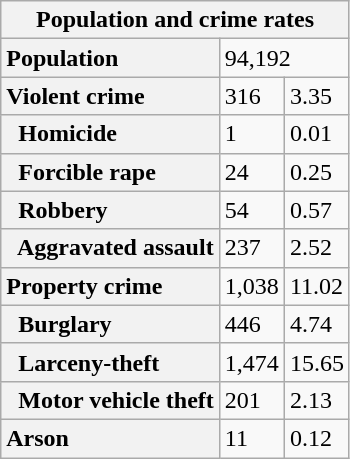<table class="wikitable collapsible collapsed">
<tr>
<th colspan="3">Population and crime rates</th>
</tr>
<tr>
<th scope="row" style="text-align: left;">Population</th>
<td colspan="2">94,192</td>
</tr>
<tr>
<th scope="row" style="text-align: left;">Violent crime</th>
<td>316</td>
<td>3.35</td>
</tr>
<tr>
<th scope="row" style="text-align: left;">  Homicide</th>
<td>1</td>
<td>0.01</td>
</tr>
<tr>
<th scope="row" style="text-align: left;">  Forcible rape</th>
<td>24</td>
<td>0.25</td>
</tr>
<tr>
<th scope="row" style="text-align: left;">  Robbery</th>
<td>54</td>
<td>0.57</td>
</tr>
<tr>
<th scope="row" style="text-align: left;">  Aggravated assault</th>
<td>237</td>
<td>2.52</td>
</tr>
<tr>
<th scope="row" style="text-align: left;">Property crime</th>
<td>1,038</td>
<td>11.02</td>
</tr>
<tr>
<th scope="row" style="text-align: left;">  Burglary</th>
<td>446</td>
<td>4.74</td>
</tr>
<tr>
<th scope="row" style="text-align: left;">  Larceny-theft</th>
<td>1,474</td>
<td>15.65</td>
</tr>
<tr>
<th scope="row" style="text-align: left;">  Motor vehicle theft</th>
<td>201</td>
<td>2.13</td>
</tr>
<tr>
<th scope="row" style="text-align: left;">Arson</th>
<td>11</td>
<td>0.12</td>
</tr>
</table>
